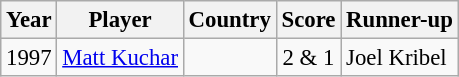<table class="wikitable" style="font-size: 95%;">
<tr>
<th>Year</th>
<th>Player</th>
<th>Country</th>
<th>Score</th>
<th>Runner-up</th>
</tr>
<tr>
<td>1997</td>
<td><a href='#'>Matt Kuchar</a></td>
<td></td>
<td align=center>2 & 1</td>
<td>Joel Kribel</td>
</tr>
</table>
